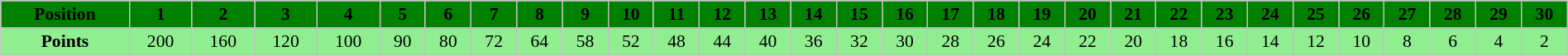<table border="1" cellpadding="2" cellspacing="0" style="border:1px solid #C0C0C0; border-collapse:collapse; font-size:90%; margin-top:1em; text-align:center" width="100%">
<tr style="background:green"  align="center">
<th scope="col">Position</th>
<th scope="col">1</th>
<th scope="col">2</th>
<th scope="col">3</th>
<th scope="col">4</th>
<th scope="col">5</th>
<th scope="col">6</th>
<th scope="col">7</th>
<th scope="col">8</th>
<th scope="col">9</th>
<th scope="col">10</th>
<th scope="col">11</th>
<th scope="col">12</th>
<th scope="col">13</th>
<th scope="col">14</th>
<th scope="col">15</th>
<th scope="col">16</th>
<th scope="col">17</th>
<th scope="col">18</th>
<th scope="col">19</th>
<th scope="col">20</th>
<th scope="col">21</th>
<th scope="col">22</th>
<th scope="col">23</th>
<th scope="col">24</th>
<th scope="col">25</th>
<th scope="col">26</th>
<th scope="col">27</th>
<th scope="col">28</th>
<th scope="col">29</th>
<th scope="col">30</th>
</tr>
<tr style="background:lightgreen"  align="center">
<td><strong>Points</strong></td>
<td>200</td>
<td>160</td>
<td>120</td>
<td>100</td>
<td>90</td>
<td>80</td>
<td>72</td>
<td>64</td>
<td>58</td>
<td>52</td>
<td>48</td>
<td>44</td>
<td>40</td>
<td>36</td>
<td>32</td>
<td>30</td>
<td>28</td>
<td>26</td>
<td>24</td>
<td>22</td>
<td>20</td>
<td>18</td>
<td>16</td>
<td>14</td>
<td>12</td>
<td>10</td>
<td>8</td>
<td>6</td>
<td>4</td>
<td>2</td>
</tr>
</table>
